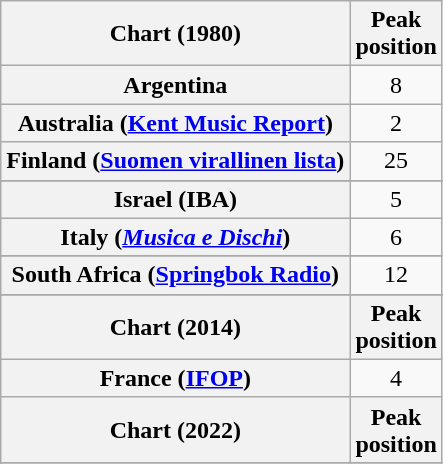<table class="wikitable sortable plainrowheaders" style="text-align:center">
<tr>
<th scope="col">Chart (1980)</th>
<th scope="col">Peak<br>position</th>
</tr>
<tr>
<th scope="row">Argentina</th>
<td>8</td>
</tr>
<tr>
<th scope="row">Australia (<a href='#'>Kent Music Report</a>)</th>
<td>2</td>
</tr>
<tr>
<th scope="row">Finland (<a href='#'>Suomen virallinen lista</a>)</th>
<td>25</td>
</tr>
<tr>
</tr>
<tr>
<th scope="row">Israel (IBA)</th>
<td>5</td>
</tr>
<tr>
<th scope="row">Italy (<em><a href='#'>Musica e Dischi</a></em>)</th>
<td>6</td>
</tr>
<tr>
</tr>
<tr>
</tr>
<tr>
</tr>
<tr>
</tr>
<tr>
<th scope="row">South Africa (<a href='#'>Springbok Radio</a>)</th>
<td>12</td>
</tr>
<tr>
</tr>
<tr>
</tr>
<tr>
</tr>
<tr>
</tr>
<tr>
<th>Chart (2014)</th>
<th>Peak<br>position</th>
</tr>
<tr>
<th scope="row">France (<a href='#'>IFOP</a>)</th>
<td>4</td>
</tr>
<tr>
<th>Chart (2022)</th>
<th>Peak<br>position</th>
</tr>
<tr>
</tr>
<tr>
</tr>
</table>
